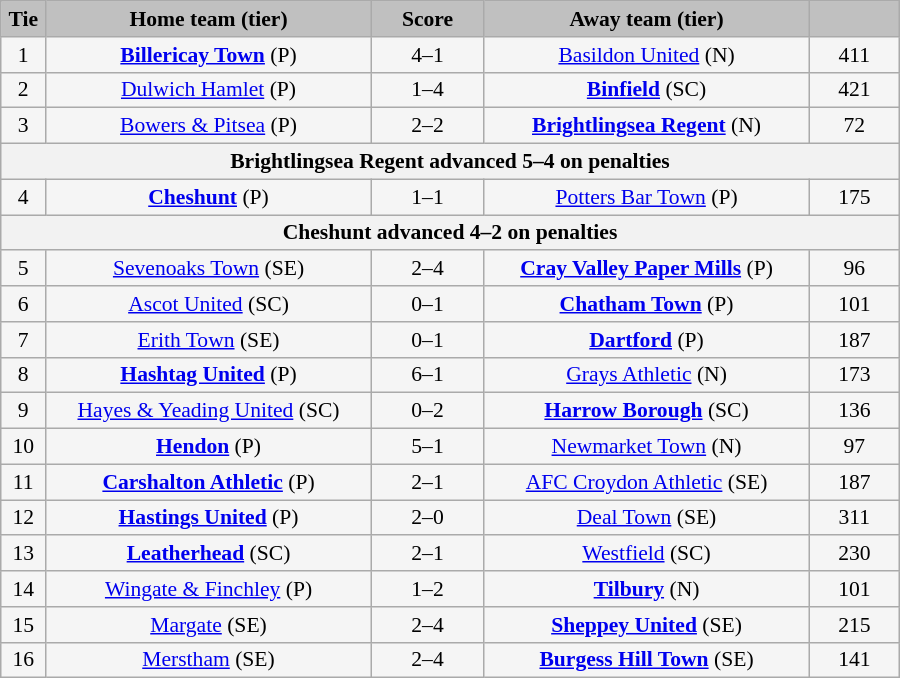<table class="wikitable" style="width: 600px; background:WhiteSmoke; text-align:center; font-size:90%">
<tr>
<td scope="col" style="width:  5.00%; background:silver;"><strong>Tie</strong></td>
<td scope="col" style="width: 36.25%; background:silver;"><strong>Home team (tier)</strong></td>
<td scope="col" style="width: 12.50%; background:silver;"><strong>Score</strong></td>
<td scope="col" style="width: 36.25%; background:silver;"><strong>Away team (tier)</strong></td>
<td scope="col" style="width: 10.00%; background:silver;"><strong></strong></td>
</tr>
<tr>
<td>1</td>
<td><strong><a href='#'>Billericay Town</a></strong> (P)</td>
<td>4–1</td>
<td><a href='#'>Basildon United</a> (N)</td>
<td>411</td>
</tr>
<tr>
<td>2</td>
<td><a href='#'>Dulwich Hamlet</a> (P)</td>
<td>1–4</td>
<td><strong><a href='#'>Binfield</a></strong> (SC)</td>
<td>421</td>
</tr>
<tr>
<td>3</td>
<td><a href='#'>Bowers & Pitsea</a> (P)</td>
<td>2–2</td>
<td><strong><a href='#'>Brightlingsea Regent</a></strong> (N)</td>
<td>72</td>
</tr>
<tr>
<th colspan=5>Brightlingsea Regent advanced 5–4 on penalties</th>
</tr>
<tr>
<td>4</td>
<td><strong><a href='#'>Cheshunt</a></strong> (P)</td>
<td>1–1</td>
<td><a href='#'>Potters Bar Town</a> (P)</td>
<td>175</td>
</tr>
<tr>
<th colspan=5>Cheshunt advanced 4–2 on penalties</th>
</tr>
<tr>
<td>5</td>
<td><a href='#'>Sevenoaks Town</a> (SE)</td>
<td>2–4</td>
<td><strong><a href='#'>Cray Valley Paper Mills</a></strong> (P)</td>
<td>96</td>
</tr>
<tr>
<td>6</td>
<td><a href='#'>Ascot United</a> (SC)</td>
<td>0–1</td>
<td><strong><a href='#'>Chatham Town</a></strong> (P)</td>
<td>101</td>
</tr>
<tr>
<td>7</td>
<td><a href='#'>Erith Town</a> (SE)</td>
<td>0–1</td>
<td><strong><a href='#'>Dartford</a></strong> (P)</td>
<td>187</td>
</tr>
<tr>
<td>8</td>
<td><strong><a href='#'>Hashtag United</a></strong> (P)</td>
<td>6–1</td>
<td><a href='#'>Grays Athletic</a> (N)</td>
<td>173</td>
</tr>
<tr>
<td>9</td>
<td><a href='#'>Hayes & Yeading United</a> (SC)</td>
<td>0–2</td>
<td><strong><a href='#'>Harrow Borough</a></strong> (SC)</td>
<td>136</td>
</tr>
<tr>
<td>10</td>
<td><strong><a href='#'>Hendon</a></strong> (P)</td>
<td>5–1</td>
<td><a href='#'>Newmarket Town</a> (N)</td>
<td>97</td>
</tr>
<tr>
<td>11</td>
<td><strong><a href='#'>Carshalton Athletic</a></strong> (P)</td>
<td>2–1</td>
<td><a href='#'>AFC Croydon Athletic</a> (SE)</td>
<td>187</td>
</tr>
<tr>
<td>12</td>
<td><strong><a href='#'>Hastings United</a></strong> (P)</td>
<td>2–0</td>
<td><a href='#'>Deal Town</a> (SE)</td>
<td>311</td>
</tr>
<tr>
<td>13</td>
<td><strong><a href='#'>Leatherhead</a></strong> (SC)</td>
<td>2–1</td>
<td><a href='#'>Westfield</a> (SC)</td>
<td>230</td>
</tr>
<tr>
<td>14</td>
<td><a href='#'>Wingate & Finchley</a> (P)</td>
<td>1–2</td>
<td><strong><a href='#'>Tilbury</a></strong> (N)</td>
<td>101</td>
</tr>
<tr>
<td>15</td>
<td><a href='#'>Margate</a> (SE)</td>
<td>2–4</td>
<td><strong><a href='#'>Sheppey United</a></strong> (SE)</td>
<td>215</td>
</tr>
<tr>
<td>16</td>
<td><a href='#'>Merstham</a> (SE)</td>
<td>2–4</td>
<td><strong><a href='#'>Burgess Hill Town</a></strong> (SE)</td>
<td>141</td>
</tr>
</table>
